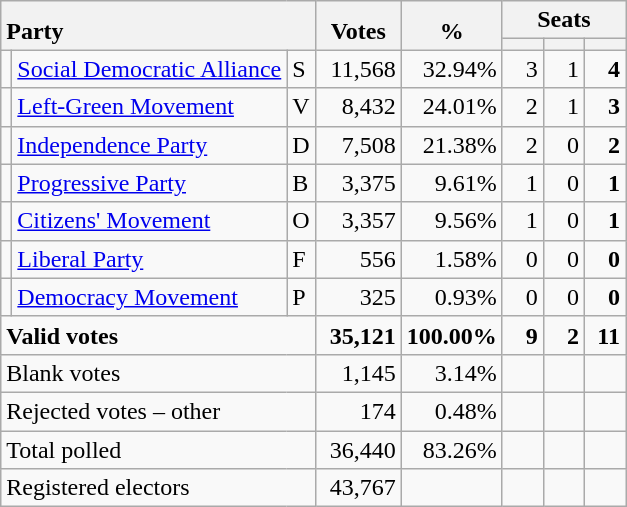<table class="wikitable" border="1" style="text-align:right;">
<tr>
<th style="text-align:left;" valign=bottom rowspan=2 colspan=3>Party</th>
<th align=center valign=bottom rowspan=2 width="50">Votes</th>
<th align=center valign=bottom rowspan=2 width="50">%</th>
<th colspan=3>Seats</th>
</tr>
<tr>
<th align=center valign=bottom width="20"><small></small></th>
<th align=center valign=bottom width="20"><small><a href='#'></a></small></th>
<th align=center valign=bottom width="20"><small></small></th>
</tr>
<tr>
<td></td>
<td align=left style="white-space: nowrap;"><a href='#'>Social Democratic Alliance</a></td>
<td align=left>S</td>
<td>11,568</td>
<td>32.94%</td>
<td>3</td>
<td>1</td>
<td><strong>4</strong></td>
</tr>
<tr>
<td></td>
<td align=left><a href='#'>Left-Green Movement</a></td>
<td align=left>V</td>
<td>8,432</td>
<td>24.01%</td>
<td>2</td>
<td>1</td>
<td><strong>3</strong></td>
</tr>
<tr>
<td></td>
<td align=left><a href='#'>Independence Party</a></td>
<td align=left>D</td>
<td>7,508</td>
<td>21.38%</td>
<td>2</td>
<td>0</td>
<td><strong>2</strong></td>
</tr>
<tr>
<td></td>
<td align=left><a href='#'>Progressive Party</a></td>
<td align=left>B</td>
<td>3,375</td>
<td>9.61%</td>
<td>1</td>
<td>0</td>
<td><strong>1</strong></td>
</tr>
<tr>
<td></td>
<td align=left><a href='#'>Citizens' Movement</a></td>
<td align=left>O</td>
<td>3,357</td>
<td>9.56%</td>
<td>1</td>
<td>0</td>
<td><strong>1</strong></td>
</tr>
<tr>
<td></td>
<td align=left><a href='#'>Liberal Party</a></td>
<td align=left>F</td>
<td>556</td>
<td>1.58%</td>
<td>0</td>
<td>0</td>
<td><strong>0</strong></td>
</tr>
<tr>
<td></td>
<td align=left><a href='#'>Democracy Movement</a></td>
<td align=left>P</td>
<td>325</td>
<td>0.93%</td>
<td>0</td>
<td>0</td>
<td><strong>0</strong></td>
</tr>
<tr style="font-weight:bold">
<td align=left colspan=3>Valid votes</td>
<td>35,121</td>
<td>100.00%</td>
<td>9</td>
<td>2</td>
<td>11</td>
</tr>
<tr>
<td align=left colspan=3>Blank votes</td>
<td>1,145</td>
<td>3.14%</td>
<td></td>
<td></td>
<td></td>
</tr>
<tr>
<td align=left colspan=3>Rejected votes – other</td>
<td>174</td>
<td>0.48%</td>
<td></td>
<td></td>
<td></td>
</tr>
<tr>
<td align=left colspan=3>Total polled</td>
<td>36,440</td>
<td>83.26%</td>
<td></td>
<td></td>
<td></td>
</tr>
<tr>
<td align=left colspan=3>Registered electors</td>
<td>43,767</td>
<td></td>
<td></td>
<td></td>
<td></td>
</tr>
</table>
